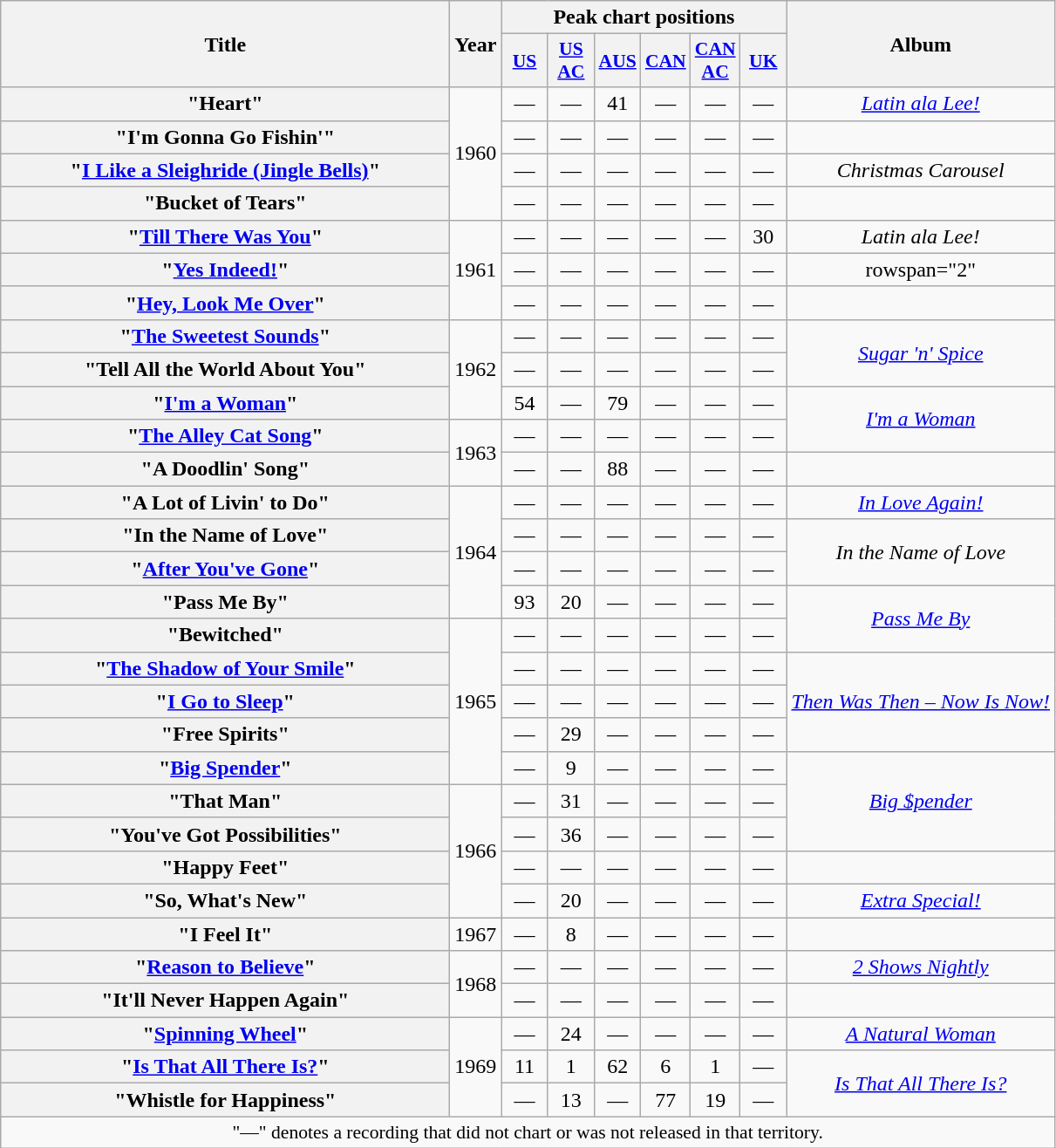<table class="wikitable plainrowheaders" style="text-align:center;" border="1">
<tr>
<th scope="col" rowspan="2" style="width:21em;">Title</th>
<th scope="col" rowspan="2">Year</th>
<th scope="col" colspan="6">Peak chart positions</th>
<th scope="col" rowspan="2">Album</th>
</tr>
<tr>
<th scope="col" style="width:2em;font-size:90%;"><a href='#'>US</a><br></th>
<th scope="col" style="width:2em;font-size:90%;"><a href='#'>US AC</a><br></th>
<th scope="col" style="width:2em;font-size:90%;"><a href='#'>AUS</a><br></th>
<th scope="col" style="width:2em;font-size:90%;"><a href='#'>CAN</a><br></th>
<th scope="col" style="width:2em;font-size:90%;"><a href='#'>CAN AC</a><br></th>
<th scope="col" style="width:2em;font-size:90%;"><a href='#'>UK</a><br></th>
</tr>
<tr>
<th scope="row">"Heart"</th>
<td rowspan="4">1960</td>
<td>—</td>
<td>—</td>
<td>41</td>
<td>—</td>
<td>—</td>
<td>—</td>
<td><em><a href='#'>Latin ala Lee!</a></em></td>
</tr>
<tr>
<th scope="row">"I'm Gonna Go Fishin'"</th>
<td>—</td>
<td>—</td>
<td>—</td>
<td>—</td>
<td>—</td>
<td>—</td>
<td></td>
</tr>
<tr>
<th scope="row">"<a href='#'>I Like a Sleighride (Jingle Bells)</a>"</th>
<td>—</td>
<td>—</td>
<td>—</td>
<td>—</td>
<td>—</td>
<td>—</td>
<td><em>Christmas Carousel</em></td>
</tr>
<tr>
<th scope="row">"Bucket of Tears"</th>
<td>—</td>
<td>—</td>
<td>—</td>
<td>—</td>
<td>—</td>
<td>—</td>
<td></td>
</tr>
<tr>
<th scope="row">"<a href='#'>Till There Was You</a>"</th>
<td rowspan="3">1961</td>
<td>—</td>
<td>—</td>
<td>—</td>
<td>—</td>
<td>—</td>
<td>30</td>
<td><em>Latin ala Lee!</em></td>
</tr>
<tr>
<th scope="row">"<a href='#'>Yes Indeed!</a>"</th>
<td>—</td>
<td>—</td>
<td>—</td>
<td>—</td>
<td>—</td>
<td>—</td>
<td>rowspan="2" </td>
</tr>
<tr>
<th scope="row">"<a href='#'>Hey, Look Me Over</a>"</th>
<td>—</td>
<td>—</td>
<td>—</td>
<td>—</td>
<td>—</td>
<td>—</td>
</tr>
<tr>
<th scope="row">"<a href='#'>The Sweetest Sounds</a>"</th>
<td rowspan="3">1962</td>
<td>—</td>
<td>—</td>
<td>—</td>
<td>—</td>
<td>—</td>
<td>—</td>
<td rowspan="2"><em><a href='#'>Sugar 'n' Spice</a></em></td>
</tr>
<tr>
<th scope="row">"Tell All the World About You"</th>
<td>—</td>
<td>—</td>
<td>—</td>
<td>—</td>
<td>—</td>
<td>—</td>
</tr>
<tr>
<th scope="row">"<a href='#'>I'm a Woman</a>"</th>
<td>54</td>
<td>—</td>
<td>79</td>
<td>—</td>
<td>—</td>
<td>—</td>
<td rowspan="2"><em><a href='#'>I'm a Woman</a></em></td>
</tr>
<tr>
<th scope="row">"<a href='#'>The Alley Cat Song</a>"</th>
<td rowspan="2">1963</td>
<td>—</td>
<td>—</td>
<td>—</td>
<td>—</td>
<td>—</td>
<td>—</td>
</tr>
<tr>
<th scope="row">"A Doodlin' Song"</th>
<td>—</td>
<td>—</td>
<td>88</td>
<td>—</td>
<td>—</td>
<td>—</td>
<td></td>
</tr>
<tr>
<th scope="row">"A Lot of Livin' to Do"</th>
<td rowspan="4">1964</td>
<td>—</td>
<td>—</td>
<td>—</td>
<td>—</td>
<td>—</td>
<td>—</td>
<td><em><a href='#'>In Love Again!</a></em></td>
</tr>
<tr>
<th scope="row">"In the Name of Love"</th>
<td>—</td>
<td>—</td>
<td>—</td>
<td>—</td>
<td>—</td>
<td>—</td>
<td rowspan="2"><em>In the Name of Love</em></td>
</tr>
<tr>
<th scope="row">"<a href='#'>After You've Gone</a>"</th>
<td>—</td>
<td>—</td>
<td>—</td>
<td>—</td>
<td>—</td>
<td>—</td>
</tr>
<tr>
<th scope="row">"Pass Me By"</th>
<td>93</td>
<td>20</td>
<td>—</td>
<td>—</td>
<td>—</td>
<td>—</td>
<td rowspan="2"><em><a href='#'>Pass Me By</a></em></td>
</tr>
<tr>
<th scope="row">"Bewitched"</th>
<td rowspan="5">1965</td>
<td>—</td>
<td>—</td>
<td>—</td>
<td>—</td>
<td>—</td>
<td>—</td>
</tr>
<tr>
<th scope="row">"<a href='#'>The Shadow of Your Smile</a>"</th>
<td>—</td>
<td>—</td>
<td>—</td>
<td>—</td>
<td>—</td>
<td>—</td>
<td rowspan="3"><em><a href='#'>Then Was Then – Now Is Now!</a></em></td>
</tr>
<tr>
<th scope="row">"<a href='#'>I Go to Sleep</a>"</th>
<td>—</td>
<td>—</td>
<td>—</td>
<td>—</td>
<td>—</td>
<td>—</td>
</tr>
<tr>
<th scope="row">"Free Spirits"</th>
<td>—</td>
<td>29</td>
<td>—</td>
<td>—</td>
<td>—</td>
<td>—</td>
</tr>
<tr>
<th scope="row">"<a href='#'>Big Spender</a>"</th>
<td>—</td>
<td>9</td>
<td>—</td>
<td>—</td>
<td>—</td>
<td>—</td>
<td rowspan="3"><em><a href='#'>Big $pender</a></em></td>
</tr>
<tr>
<th scope="row">"That Man"</th>
<td rowspan="4">1966</td>
<td>—</td>
<td>31</td>
<td>—</td>
<td>—</td>
<td>—</td>
<td>—</td>
</tr>
<tr>
<th scope="row">"You've Got Possibilities"</th>
<td>—</td>
<td>36</td>
<td>—</td>
<td>—</td>
<td>—</td>
<td>—</td>
</tr>
<tr>
<th scope="row">"Happy Feet"</th>
<td>—</td>
<td>—</td>
<td>—</td>
<td>—</td>
<td>—</td>
<td>—</td>
<td></td>
</tr>
<tr>
<th scope="row">"So, What's New"</th>
<td>—</td>
<td>20</td>
<td>—</td>
<td>—</td>
<td>—</td>
<td>—</td>
<td><em><a href='#'>Extra Special!</a></em></td>
</tr>
<tr>
<th scope="row">"I Feel It"</th>
<td>1967</td>
<td>—</td>
<td>8</td>
<td>—</td>
<td>—</td>
<td>—</td>
<td>—</td>
<td></td>
</tr>
<tr>
<th scope="row">"<a href='#'>Reason to Believe</a>"</th>
<td rowspan="2">1968</td>
<td>—</td>
<td>—</td>
<td>—</td>
<td>—</td>
<td>—</td>
<td>—</td>
<td><em><a href='#'>2 Shows Nightly</a></em></td>
</tr>
<tr>
<th scope="row">"It'll Never Happen Again"</th>
<td>—</td>
<td>—</td>
<td>—</td>
<td>—</td>
<td>—</td>
<td>—</td>
<td></td>
</tr>
<tr>
<th scope="row">"<a href='#'>Spinning Wheel</a>"</th>
<td rowspan="3">1969</td>
<td>—</td>
<td>24</td>
<td>—</td>
<td>—</td>
<td>—</td>
<td>—</td>
<td><em><a href='#'>A Natural Woman</a></em></td>
</tr>
<tr>
<th scope="row">"<a href='#'>Is That All There Is?</a>"</th>
<td>11</td>
<td>1</td>
<td>62</td>
<td>6</td>
<td>1</td>
<td>—</td>
<td rowspan="2"><em><a href='#'>Is That All There Is?</a></em></td>
</tr>
<tr>
<th scope="row">"Whistle for Happiness"</th>
<td>—</td>
<td>13</td>
<td>—</td>
<td>77</td>
<td>19</td>
<td>—</td>
</tr>
<tr>
<td colspan="9" style="font-size:90%">"—" denotes a recording that did not chart or was not released in that territory.</td>
</tr>
</table>
